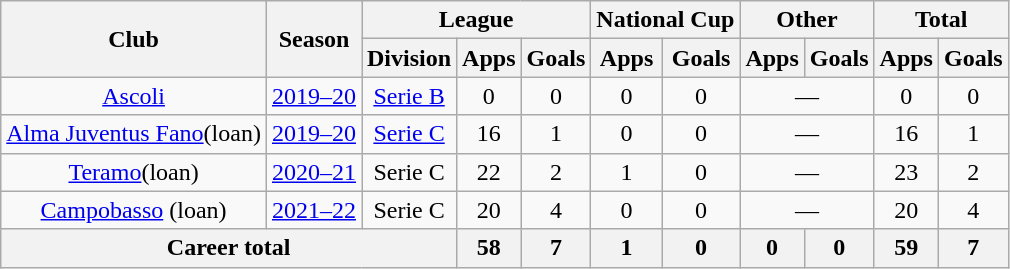<table class="wikitable" style="text-align:center">
<tr>
<th rowspan="2">Club</th>
<th rowspan="2">Season</th>
<th colspan="3">League</th>
<th colspan="2">National Cup</th>
<th colspan="2">Other</th>
<th colspan="2">Total</th>
</tr>
<tr>
<th>Division</th>
<th>Apps</th>
<th>Goals</th>
<th>Apps</th>
<th>Goals</th>
<th>Apps</th>
<th>Goals</th>
<th>Apps</th>
<th>Goals</th>
</tr>
<tr>
<td><a href='#'>Ascoli</a></td>
<td><a href='#'>2019–20</a></td>
<td><a href='#'>Serie B</a></td>
<td>0</td>
<td>0</td>
<td>0</td>
<td>0</td>
<td colspan="2">—</td>
<td>0</td>
<td>0</td>
</tr>
<tr>
<td><a href='#'>Alma Juventus Fano</a>(loan)</td>
<td><a href='#'>2019–20</a></td>
<td><a href='#'>Serie C</a></td>
<td>16</td>
<td>1</td>
<td>0</td>
<td>0</td>
<td colspan="2">—</td>
<td>16</td>
<td>1</td>
</tr>
<tr>
<td><a href='#'>Teramo</a>(loan)</td>
<td><a href='#'>2020–21</a></td>
<td>Serie C</td>
<td>22</td>
<td>2</td>
<td>1</td>
<td>0</td>
<td colspan="2">—</td>
<td>23</td>
<td>2</td>
</tr>
<tr>
<td><a href='#'>Campobasso</a> (loan)</td>
<td><a href='#'>2021–22</a></td>
<td>Serie C</td>
<td>20</td>
<td>4</td>
<td>0</td>
<td>0</td>
<td colspan="2">—</td>
<td>20</td>
<td>4</td>
</tr>
<tr>
<th colspan="3">Career total</th>
<th>58</th>
<th>7</th>
<th>1</th>
<th>0</th>
<th>0</th>
<th>0</th>
<th>59</th>
<th>7</th>
</tr>
</table>
